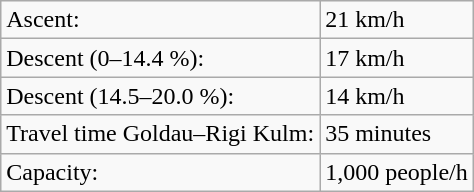<table class="wikitable">
<tr>
<td>Ascent:</td>
<td>21 km/h</td>
</tr>
<tr>
<td>Descent  (0–14.4 %):</td>
<td>17 km/h</td>
</tr>
<tr>
<td>Descent (14.5–20.0 %):</td>
<td>14 km/h</td>
</tr>
<tr>
<td>Travel time Goldau–Rigi Kulm:</td>
<td>35 minutes</td>
</tr>
<tr>
<td>Capacity:</td>
<td>1,000 people/h</td>
</tr>
</table>
